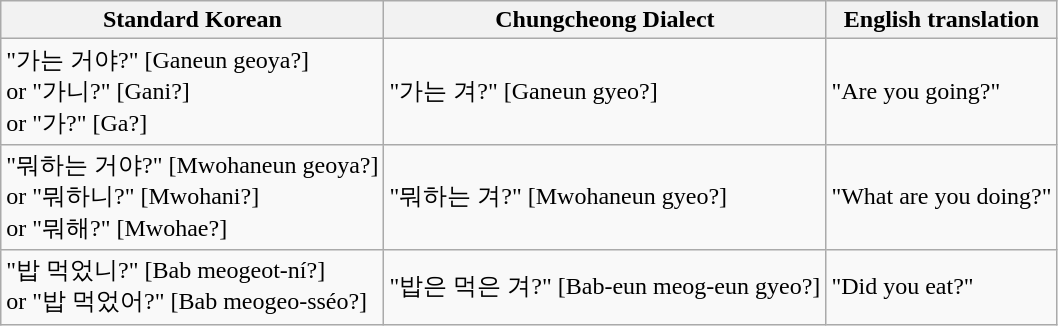<table class="wikitable">
<tr>
<th>Standard Korean</th>
<th>Chungcheong Dialect</th>
<th>English translation</th>
</tr>
<tr>
<td>"가는 거야?" [Ganeun geoya?]<br>or "가니?" [Gani?]<br>or "가?" [Ga?]</td>
<td>"가는 겨?" [Ganeun gyeo?]</td>
<td>"Are you going?"</td>
</tr>
<tr>
<td>"뭐하는 거야?" [Mwohaneun geoya?]<br>or "뭐하니?" [Mwohani?]<br>or "뭐해?" [Mwohae?]</td>
<td>"뭐하는 겨?" [Mwohaneun gyeo?]</td>
<td>"What are you doing?"</td>
</tr>
<tr>
<td>"밥 먹었니?" [Bab meogeot-ní?]<br>or "밥 먹었어?" [Bab meogeo-sséo?]</td>
<td>"밥은 먹은 겨?" [Bab-eun meog-eun gyeo?]</td>
<td>"Did you eat?"</td>
</tr>
</table>
